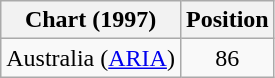<table class="wikitable plainrowheaders">
<tr>
<th scope="col">Chart (1997)</th>
<th scope="col">Position</th>
</tr>
<tr>
<td>Australia (<a href='#'>ARIA</a>)</td>
<td align="center">86</td>
</tr>
</table>
